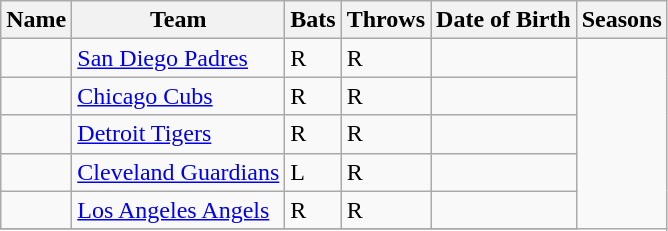<table class="wikitable sortable collapsible collapsed">
<tr>
<th>Name</th>
<th>Team</th>
<th>Bats</th>
<th>Throws</th>
<th>Date of Birth</th>
<th>Seasons</th>
</tr>
<tr>
<td></td>
<td><a href='#'>San Diego Padres</a></td>
<td>R</td>
<td>R</td>
<td></td>
</tr>
<tr>
<td></td>
<td><a href='#'>Chicago Cubs</a></td>
<td>R</td>
<td>R</td>
<td></td>
</tr>
<tr>
<td></td>
<td><a href='#'>Detroit Tigers</a></td>
<td>R</td>
<td>R</td>
<td></td>
</tr>
<tr>
<td></td>
<td><a href='#'>Cleveland Guardians</a></td>
<td>L</td>
<td>R</td>
<td></td>
</tr>
<tr>
<td></td>
<td><a href='#'>Los Angeles Angels</a></td>
<td>R</td>
<td>R</td>
<td></td>
</tr>
<tr>
</tr>
</table>
